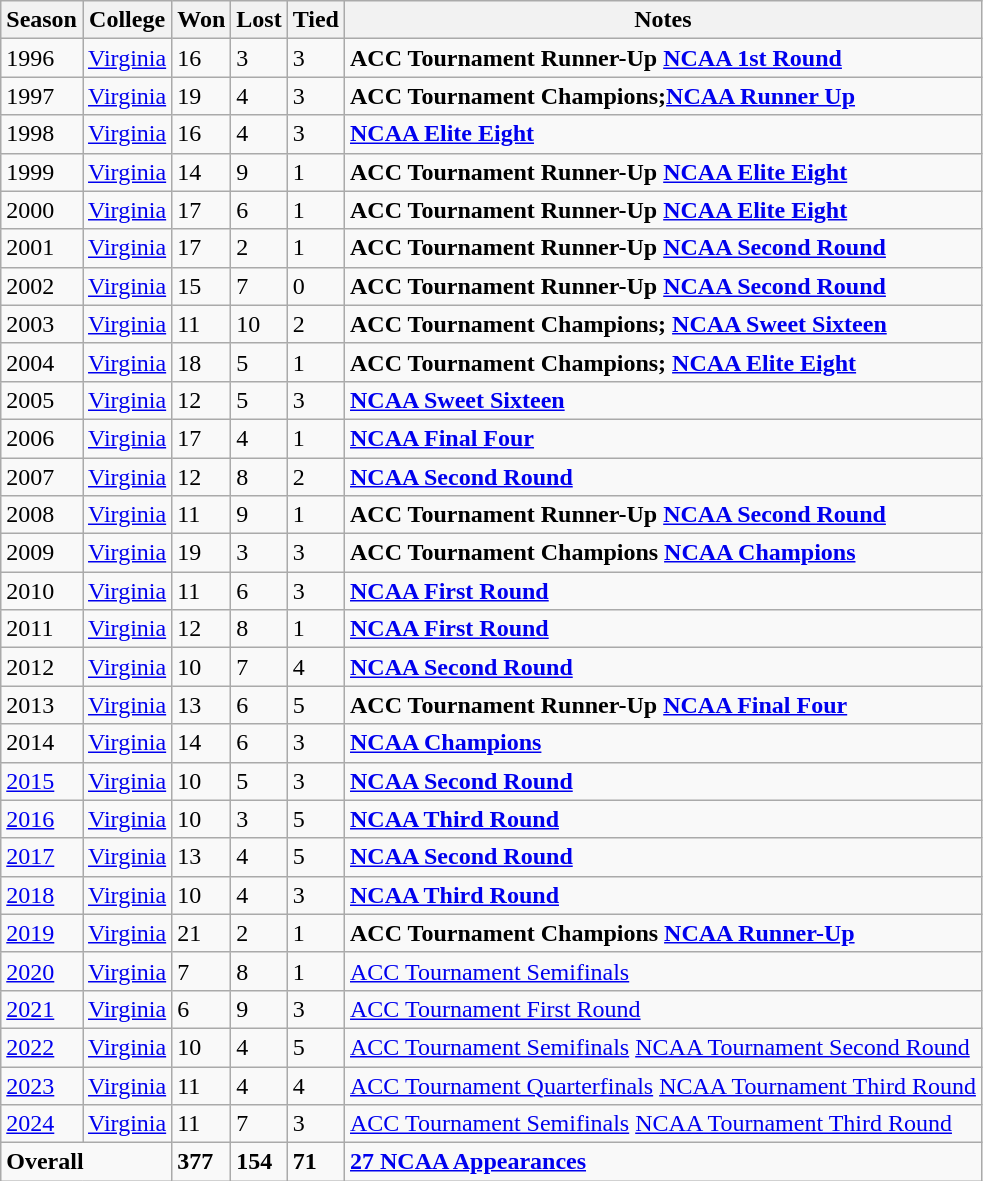<table class="wikitable sortable">
<tr>
<th>Season</th>
<th>College</th>
<th>Won</th>
<th>Lost</th>
<th>Tied</th>
<th class="unsortable">Notes</th>
</tr>
<tr>
<td>1996</td>
<td><a href='#'>Virginia</a></td>
<td>16</td>
<td>3</td>
<td>3</td>
<td><strong> ACC Tournament Runner-Up <a href='#'>NCAA 1st Round</a></strong></td>
</tr>
<tr>
<td>1997</td>
<td><a href='#'>Virginia</a></td>
<td>19</td>
<td>4</td>
<td>3</td>
<td><strong> ACC Tournament Champions;<a href='#'>NCAA Runner Up</a></strong></td>
</tr>
<tr>
<td>1998</td>
<td><a href='#'>Virginia</a></td>
<td>16</td>
<td>4</td>
<td>3</td>
<td><strong><a href='#'>NCAA Elite Eight</a></strong></td>
</tr>
<tr>
<td>1999</td>
<td><a href='#'>Virginia</a></td>
<td>14</td>
<td>9</td>
<td>1</td>
<td><strong> ACC Tournament Runner-Up <a href='#'>NCAA Elite Eight</a></strong></td>
</tr>
<tr>
<td>2000</td>
<td><a href='#'>Virginia</a></td>
<td>17</td>
<td>6</td>
<td>1</td>
<td><strong> ACC Tournament Runner-Up <a href='#'>NCAA Elite Eight</a></strong></td>
</tr>
<tr>
<td>2001</td>
<td><a href='#'>Virginia</a></td>
<td>17</td>
<td>2</td>
<td>1</td>
<td><strong> ACC Tournament Runner-Up <a href='#'>NCAA Second Round</a></strong></td>
</tr>
<tr>
<td>2002</td>
<td><a href='#'>Virginia</a></td>
<td>15</td>
<td>7</td>
<td>0</td>
<td><strong> ACC Tournament Runner-Up <a href='#'>NCAA Second Round</a></strong></td>
</tr>
<tr>
<td>2003</td>
<td><a href='#'>Virginia</a></td>
<td>11</td>
<td>10</td>
<td>2</td>
<td><strong> ACC Tournament Champions; <a href='#'>NCAA Sweet Sixteen</a></strong></td>
</tr>
<tr>
<td>2004</td>
<td><a href='#'>Virginia</a></td>
<td>18</td>
<td>5</td>
<td>1</td>
<td><strong> ACC Tournament Champions; <a href='#'>NCAA Elite Eight</a></strong></td>
</tr>
<tr>
<td>2005</td>
<td><a href='#'>Virginia</a></td>
<td>12</td>
<td>5</td>
<td>3</td>
<td><strong><a href='#'>NCAA Sweet Sixteen</a></strong></td>
</tr>
<tr>
<td>2006</td>
<td><a href='#'>Virginia</a></td>
<td>17</td>
<td>4</td>
<td>1</td>
<td><strong><a href='#'>NCAA Final Four</a></strong></td>
</tr>
<tr>
<td>2007</td>
<td><a href='#'>Virginia</a></td>
<td>12</td>
<td>8</td>
<td>2</td>
<td><strong><a href='#'>NCAA Second Round</a></strong></td>
</tr>
<tr>
<td>2008</td>
<td><a href='#'>Virginia</a></td>
<td>11</td>
<td>9</td>
<td>1</td>
<td><strong> ACC Tournament Runner-Up <a href='#'>NCAA Second Round</a></strong></td>
</tr>
<tr>
<td>2009</td>
<td><a href='#'>Virginia</a></td>
<td>19</td>
<td>3</td>
<td>3</td>
<td><strong>ACC Tournament Champions <a href='#'>NCAA Champions</a></strong></td>
</tr>
<tr>
<td>2010</td>
<td><a href='#'>Virginia</a></td>
<td>11</td>
<td>6</td>
<td>3</td>
<td><strong><a href='#'>NCAA First Round</a></strong></td>
</tr>
<tr>
<td>2011</td>
<td><a href='#'>Virginia</a></td>
<td>12</td>
<td>8</td>
<td>1</td>
<td><strong><a href='#'>NCAA First Round</a></strong></td>
</tr>
<tr>
<td>2012</td>
<td><a href='#'>Virginia</a></td>
<td>10</td>
<td>7</td>
<td>4</td>
<td><strong><a href='#'>NCAA Second Round</a></strong></td>
</tr>
<tr>
<td>2013</td>
<td><a href='#'>Virginia</a></td>
<td>13</td>
<td>6</td>
<td>5</td>
<td><strong> ACC Tournament Runner-Up <a href='#'>NCAA Final Four</a></strong></td>
</tr>
<tr>
<td>2014</td>
<td><a href='#'>Virginia</a></td>
<td>14</td>
<td>6</td>
<td>3</td>
<td><strong><a href='#'>NCAA Champions</a></strong></td>
</tr>
<tr>
<td><a href='#'>2015</a></td>
<td><a href='#'>Virginia</a></td>
<td>10</td>
<td>5</td>
<td>3</td>
<td><strong><a href='#'>NCAA Second Round</a></strong></td>
</tr>
<tr>
<td><a href='#'>2016</a></td>
<td><a href='#'>Virginia</a></td>
<td>10</td>
<td>3</td>
<td>5</td>
<td><strong><a href='#'>NCAA Third Round</a></strong></td>
</tr>
<tr>
<td><a href='#'>2017</a></td>
<td><a href='#'>Virginia</a></td>
<td>13</td>
<td>4</td>
<td>5</td>
<td><strong><a href='#'>NCAA Second Round</a></strong></td>
</tr>
<tr>
<td><a href='#'>2018</a></td>
<td><a href='#'>Virginia</a></td>
<td>10</td>
<td>4</td>
<td>3</td>
<td><strong><a href='#'>NCAA Third Round</a></strong></td>
</tr>
<tr>
<td><a href='#'>2019</a></td>
<td><a href='#'>Virginia</a></td>
<td>21</td>
<td>2</td>
<td>1</td>
<td><strong>ACC Tournament Champions <a href='#'>NCAA Runner-Up</a></strong></td>
</tr>
<tr>
<td><a href='#'>2020</a></td>
<td><a href='#'>Virginia</a></td>
<td>7</td>
<td>8</td>
<td>1</td>
<td><a href='#'>ACC Tournament Semifinals</a></td>
</tr>
<tr>
<td><a href='#'>2021</a></td>
<td><a href='#'>Virginia</a></td>
<td>6</td>
<td>9</td>
<td>3</td>
<td><a href='#'>ACC Tournament First Round</a></td>
</tr>
<tr>
<td><a href='#'>2022</a></td>
<td><a href='#'>Virginia</a></td>
<td>10</td>
<td>4</td>
<td>5</td>
<td><a href='#'>ACC Tournament Semifinals</a>  <a href='#'>NCAA Tournament Second Round</a></td>
</tr>
<tr>
<td><a href='#'>2023</a></td>
<td><a href='#'>Virginia</a></td>
<td>11</td>
<td>4</td>
<td>4</td>
<td><a href='#'>ACC Tournament Quarterfinals</a>  <a href='#'>NCAA Tournament Third Round</a></td>
</tr>
<tr>
<td><a href='#'>2024</a></td>
<td><a href='#'>Virginia</a></td>
<td>11</td>
<td>7</td>
<td>3</td>
<td><a href='#'>ACC Tournament Semifinals</a> <a href='#'>NCAA Tournament Third Round</a></td>
</tr>
<tr class="sortbottom">
<td colspan="2"><strong>Overall</strong></td>
<td><strong>377</strong></td>
<td><strong>154</strong></td>
<td><strong>71</strong></td>
<td><strong><a href='#'>27 NCAA Appearances</a></strong></td>
</tr>
</table>
